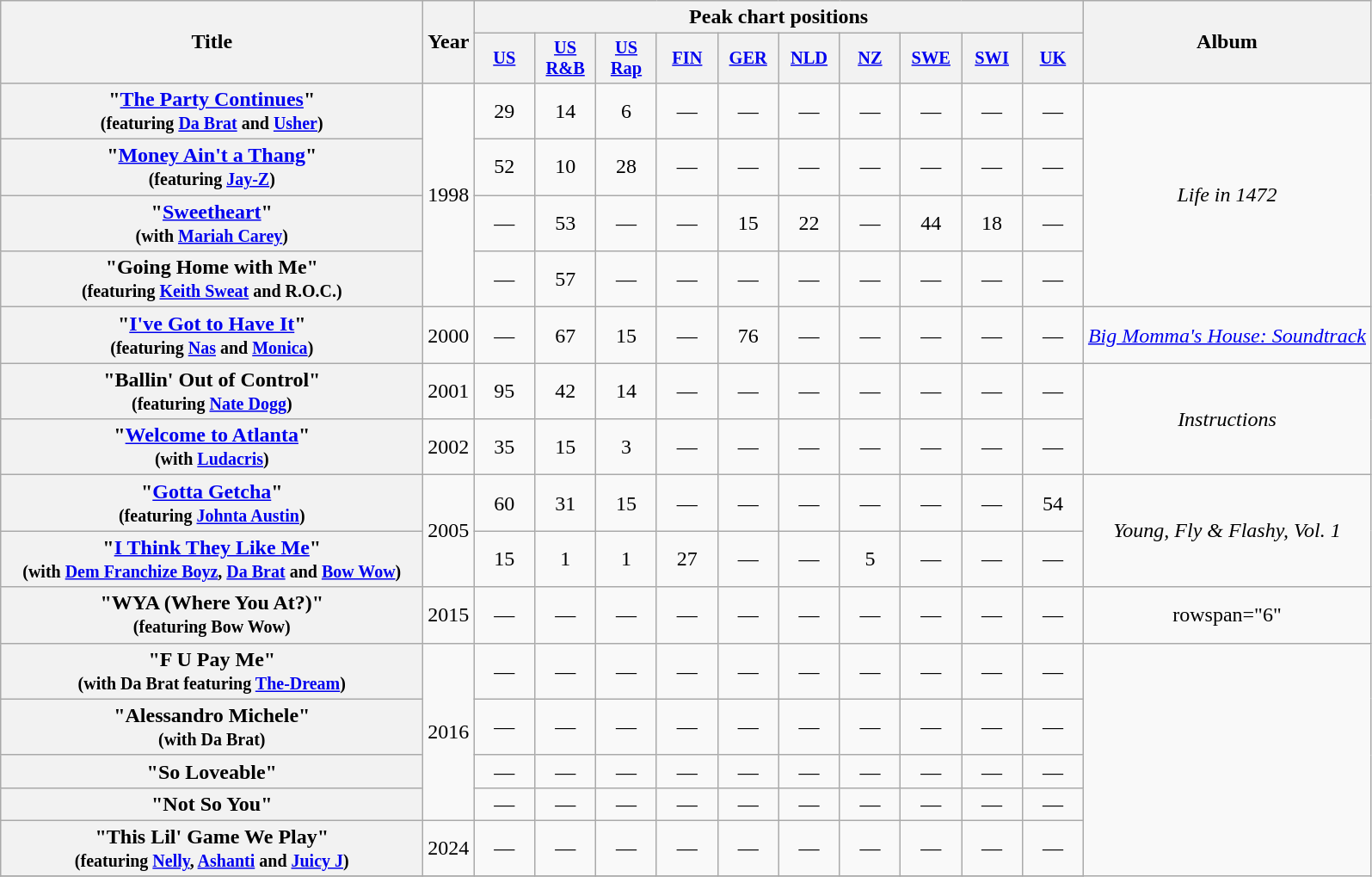<table class="wikitable plainrowheaders" style="text-align:center;" border="1">
<tr>
<th scope="col" rowspan="2" style="width:20em;">Title</th>
<th scope="col" rowspan="2">Year</th>
<th scope="col" colspan="10">Peak chart positions</th>
<th scope="col" rowspan="2">Album</th>
</tr>
<tr>
<th scope="col" style="width:3em;font-size:85%;"><a href='#'>US</a><br></th>
<th scope="col" style="width:3em;font-size:85%;"><a href='#'>US R&B</a><br></th>
<th scope="col" style="width:3em;font-size:85%;"><a href='#'>US Rap</a><br></th>
<th scope="col" style="width:3em;font-size:85%;"><a href='#'>FIN</a><br></th>
<th scope="col" style="width:3em;font-size:85%;"><a href='#'>GER</a><br></th>
<th scope="col" style="width:3em;font-size:85%;"><a href='#'>NLD</a><br></th>
<th scope="col" style="width:3em;font-size:85%;"><a href='#'>NZ</a><br></th>
<th scope="col" style="width:3em;font-size:85%;"><a href='#'>SWE</a><br></th>
<th scope="col" style="width:3em;font-size:85%;"><a href='#'>SWI</a><br></th>
<th scope="col" style="width:3em;font-size:85%;"><a href='#'>UK</a><br></th>
</tr>
<tr>
<th scope="row">"<a href='#'>The Party Continues</a>" <br><small>(featuring <a href='#'>Da Brat</a> and <a href='#'>Usher</a>)</small></th>
<td rowspan="4">1998</td>
<td>29</td>
<td>14</td>
<td>6</td>
<td>—</td>
<td>—</td>
<td>—</td>
<td>—</td>
<td>—</td>
<td>—</td>
<td>—</td>
<td rowspan="4"><em>Life in 1472</em></td>
</tr>
<tr>
<th scope="row">"<a href='#'>Money Ain't a Thang</a>" <br><small>(featuring <a href='#'>Jay-Z</a>)</small></th>
<td>52</td>
<td>10</td>
<td>28</td>
<td>—</td>
<td>—</td>
<td>—</td>
<td>—</td>
<td>—</td>
<td>—</td>
<td>—</td>
</tr>
<tr>
<th scope="row">"<a href='#'>Sweetheart</a>" <br><small>(with <a href='#'>Mariah Carey</a>)</small></th>
<td>—</td>
<td>53</td>
<td>—</td>
<td>—</td>
<td>15</td>
<td>22</td>
<td>—</td>
<td>44</td>
<td>18</td>
<td>—</td>
</tr>
<tr>
<th scope="row">"Going Home with Me"<br><small>(featuring <a href='#'>Keith Sweat</a> and R.O.C.)</small></th>
<td>—</td>
<td>57</td>
<td>—</td>
<td>—</td>
<td>—</td>
<td>—</td>
<td>—</td>
<td>—</td>
<td>—</td>
<td>—</td>
</tr>
<tr>
<th scope="row">"<a href='#'>I've Got to Have It</a>"<br><small>(featuring <a href='#'>Nas</a> and <a href='#'>Monica</a>)</small></th>
<td>2000</td>
<td>—</td>
<td>67</td>
<td>15</td>
<td>—</td>
<td>76</td>
<td>—</td>
<td>—</td>
<td>—</td>
<td>—</td>
<td>—</td>
<td><em><a href='#'>Big Momma's House: Soundtrack</a></em></td>
</tr>
<tr>
<th scope="row">"Ballin' Out of Control" <br><small>(featuring <a href='#'>Nate Dogg</a>)</small></th>
<td>2001</td>
<td>95</td>
<td>42</td>
<td>14</td>
<td>—</td>
<td>—</td>
<td>—</td>
<td>—</td>
<td>—</td>
<td>—</td>
<td>—</td>
<td rowspan="2"><em>Instructions</em></td>
</tr>
<tr>
<th scope="row">"<a href='#'>Welcome to Atlanta</a>" <br><small>(with <a href='#'>Ludacris</a>)</small></th>
<td>2002</td>
<td>35</td>
<td>15</td>
<td>3</td>
<td>—</td>
<td>—</td>
<td>—</td>
<td>—</td>
<td>—</td>
<td>—</td>
<td>—</td>
</tr>
<tr>
<th scope="row">"<a href='#'>Gotta Getcha</a>" <br><small>(featuring <a href='#'>Johnta Austin</a>)</small></th>
<td rowspan="2">2005</td>
<td>60</td>
<td>31</td>
<td>15</td>
<td>—</td>
<td>—</td>
<td>—</td>
<td>—</td>
<td>—</td>
<td>—</td>
<td>54</td>
<td rowspan="2"><em>Young, Fly & Flashy, Vol. 1</em></td>
</tr>
<tr>
<th scope="row">"<a href='#'>I Think They Like Me</a>" <br><small>(with <a href='#'>Dem Franchize Boyz</a>, <a href='#'>Da Brat</a> and <a href='#'>Bow Wow</a>)</small></th>
<td>15</td>
<td>1</td>
<td>1</td>
<td>27</td>
<td>—</td>
<td>—</td>
<td>5</td>
<td>—</td>
<td>—</td>
<td>—</td>
</tr>
<tr>
<th scope="row">"WYA (Where You At?)" <br><small>(featuring Bow Wow)</small></th>
<td>2015</td>
<td>—</td>
<td>—</td>
<td>—</td>
<td>—</td>
<td>—</td>
<td>—</td>
<td>—</td>
<td>—</td>
<td>—</td>
<td>—</td>
<td>rowspan="6" </td>
</tr>
<tr>
<th scope="row">"F U Pay Me" <br><small>(with Da Brat featuring <a href='#'>The-Dream</a>)</small></th>
<td rowspan="4">2016</td>
<td>—</td>
<td>—</td>
<td>—</td>
<td>—</td>
<td>—</td>
<td>—</td>
<td>—</td>
<td>—</td>
<td>—</td>
<td>—</td>
</tr>
<tr>
<th scope="row">"Alessandro Michele" <br><small>(with Da Brat)</small></th>
<td>—</td>
<td>—</td>
<td>—</td>
<td>—</td>
<td>—</td>
<td>—</td>
<td>—</td>
<td>—</td>
<td>—</td>
<td>—</td>
</tr>
<tr>
<th scope= "row">"So Loveable"</th>
<td>—</td>
<td>—</td>
<td>—</td>
<td>—</td>
<td>—</td>
<td>—</td>
<td>—</td>
<td>—</td>
<td>—</td>
<td>—</td>
</tr>
<tr>
<th scope= "row">"Not So You"</th>
<td>—</td>
<td>—</td>
<td>—</td>
<td>—</td>
<td>—</td>
<td>—</td>
<td>—</td>
<td>—</td>
<td>—</td>
<td>—</td>
</tr>
<tr>
<th scope="row">"This Lil' Game We Play" <br><small>(featuring <a href='#'>Nelly</a>, <a href='#'>Ashanti</a> and <a href='#'>Juicy J</a>)</small></th>
<td>2024</td>
<td>—</td>
<td>—</td>
<td>—</td>
<td>—</td>
<td>—</td>
<td>—</td>
<td>—</td>
<td>—</td>
<td>—</td>
<td>—</td>
</tr>
<tr>
</tr>
</table>
